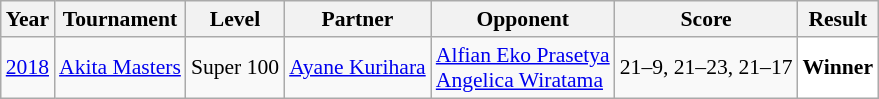<table class="sortable wikitable" style="font-size: 90%;">
<tr>
<th>Year</th>
<th>Tournament</th>
<th>Level</th>
<th>Partner</th>
<th>Opponent</th>
<th>Score</th>
<th>Result</th>
</tr>
<tr>
<td align="center"><a href='#'>2018</a></td>
<td align="left"><a href='#'>Akita Masters</a></td>
<td align="left">Super 100</td>
<td align="left"> <a href='#'>Ayane Kurihara</a></td>
<td align="left"> <a href='#'>Alfian Eko Prasetya</a><br> <a href='#'>Angelica Wiratama</a></td>
<td align="left">21–9, 21–23, 21–17</td>
<td style="text-align:left; background:white"><strong> Winner</strong></td>
</tr>
</table>
